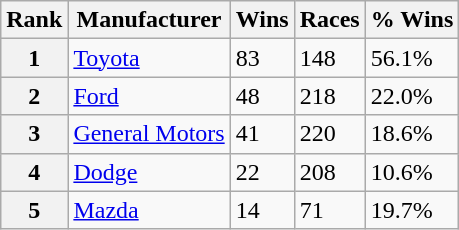<table class="wikitable">
<tr>
<th>Rank</th>
<th>Manufacturer</th>
<th>Wins</th>
<th>Races</th>
<th>% Wins</th>
</tr>
<tr>
<th>1</th>
<td> <a href='#'>Toyota</a></td>
<td>83</td>
<td>148</td>
<td>56.1%</td>
</tr>
<tr>
<th>2</th>
<td> <a href='#'>Ford</a></td>
<td>48</td>
<td>218</td>
<td>22.0%</td>
</tr>
<tr>
<th>3</th>
<td> <a href='#'>General Motors</a></td>
<td>41</td>
<td>220</td>
<td>18.6%</td>
</tr>
<tr>
<th>4</th>
<td> <a href='#'>Dodge</a></td>
<td>22</td>
<td>208</td>
<td>10.6%</td>
</tr>
<tr>
<th>5</th>
<td> <a href='#'>Mazda</a></td>
<td>14</td>
<td>71</td>
<td>19.7%</td>
</tr>
</table>
